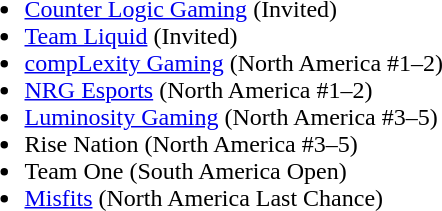<table cellspacing="30">
<tr>
<td valign="top" width="650px"><br><ul><li><a href='#'>Counter Logic Gaming</a> (Invited)</li><li><a href='#'>Team Liquid</a> (Invited)</li><li><a href='#'>compLexity Gaming</a> (North America #1–2)</li><li><a href='#'>NRG Esports</a> (North America #1–2)</li><li><a href='#'>Luminosity Gaming</a> (North America #3–5)</li><li>Rise Nation (North America #3–5)</li><li>Team One (South America Open)</li><li><a href='#'>Misfits</a> (North America Last Chance)</li></ul></td>
</tr>
<tr>
</tr>
</table>
